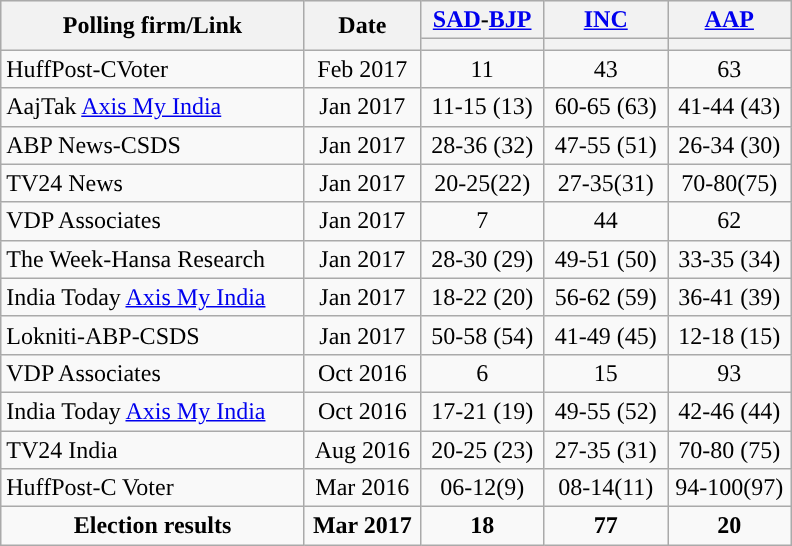<table class="wikitable collapsible" style="text-align:center;">
<tr style="background-color:#E9E9E9">
<th style="width:195px;" rowspan="2">Polling firm/Link</th>
<th style="width:70px;" rowspan="2">Date</th>
<th style="width:75px;"><a href='#'>SAD</a>-<a href='#'>BJP</a></th>
<th style="width:75px;"><a href='#'>INC</a></th>
<th style="width:75px;"><a href='#'>AAP</a></th>
</tr>
<tr>
<th style="background:"></th>
<th style="background:"></th>
<th style="background:"></th>
</tr>
<tr>
<td style="text-align:left;">HuffPost-CVoter</td>
<td>Feb 2017</td>
<td>11</td>
<td>43</td>
<td>63</td>
</tr>
<tr>
<td style="text-align:left;">AajTak <a href='#'>Axis My India</a></td>
<td>Jan 2017</td>
<td>11-15 (13)</td>
<td>60-65 (63)</td>
<td>41-44 (43)</td>
</tr>
<tr>
<td style="text-align:left;">ABP News-CSDS</td>
<td>Jan 2017</td>
<td>28-36 (32)</td>
<td>47-55 (51)</td>
<td>26-34 (30)</td>
</tr>
<tr>
<td style="text-align:left;">TV24 News</td>
<td>Jan 2017</td>
<td>20-25(22)</td>
<td>27-35(31)</td>
<td>70-80(75)</td>
</tr>
<tr>
<td style="text-align:left;">VDP Associates</td>
<td>Jan 2017</td>
<td>7</td>
<td>44</td>
<td>62</td>
</tr>
<tr>
<td style="text-align:left;">The Week-Hansa Research</td>
<td>Jan 2017</td>
<td>28-30 (29)</td>
<td>49-51 (50)</td>
<td>33-35 (34)</td>
</tr>
<tr>
<td style="text-align:left;">India Today <a href='#'>Axis My India</a></td>
<td>Jan 2017</td>
<td>18-22 (20)</td>
<td>56-62 (59)</td>
<td>36-41 (39)</td>
</tr>
<tr>
<td style="text-align:left;">Lokniti-ABP-CSDS</td>
<td>Jan 2017</td>
<td>50-58 (54)</td>
<td>41-49 (45)</td>
<td>12-18 (15)</td>
</tr>
<tr>
<td style="text-align:left;">VDP Associates</td>
<td>Oct 2016</td>
<td>6</td>
<td>15</td>
<td>93</td>
</tr>
<tr>
<td style="text-align:left;">India Today <a href='#'>Axis My India</a></td>
<td>Oct 2016</td>
<td>17-21 (19)</td>
<td>49-55 (52)</td>
<td>42-46 (44)</td>
</tr>
<tr>
<td style="text-align:left;">TV24 India</td>
<td>Aug 2016</td>
<td>20-25 (23)</td>
<td>27-35 (31)</td>
<td>70-80 (75)</td>
</tr>
<tr>
<td style="text-align:left;">HuffPost-C Voter</td>
<td>Mar 2016</td>
<td>06-12(9)</td>
<td>08-14(11)</td>
<td>94-100(97)</td>
</tr>
<tr>
<td style="background:"><strong>Election results</strong></td>
<td style="background:"><strong>Mar 2017</strong></td>
<td style="background:"><strong>18</strong></td>
<td style="background:"><strong>77</strong></td>
<td style="background:"><strong>20</strong></td>
</tr>
</table>
